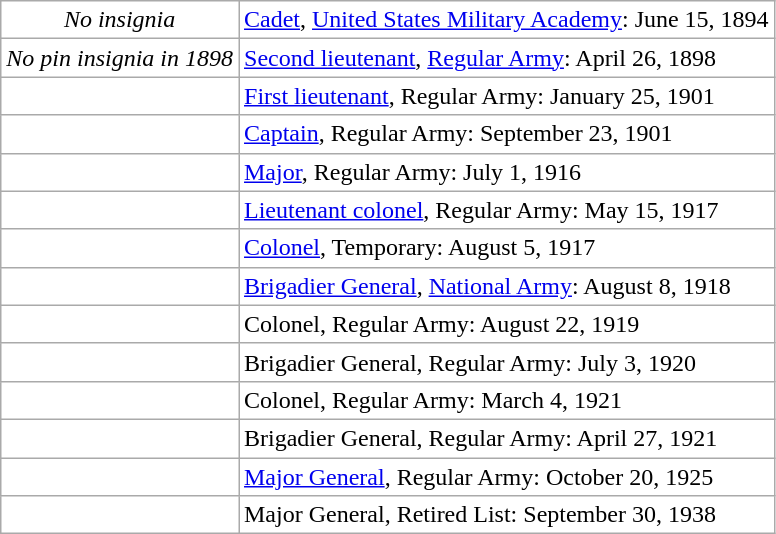<table class="wikitable" style="background:white">
<tr>
<td align="center"><em>No insignia</em></td>
<td><a href='#'>Cadet</a>, <a href='#'>United States Military Academy</a>: June 15, 1894</td>
</tr>
<tr>
<td align="center"><em>No pin insignia in 1898</em></td>
<td><a href='#'>Second lieutenant</a>, <a href='#'>Regular Army</a>: April 26, 1898</td>
</tr>
<tr>
<td align="center"></td>
<td><a href='#'>First lieutenant</a>, Regular Army: January 25, 1901</td>
</tr>
<tr>
<td align="center"></td>
<td><a href='#'>Captain</a>, Regular Army: September 23, 1901</td>
</tr>
<tr>
<td align="center"></td>
<td><a href='#'>Major</a>, Regular Army: July 1, 1916</td>
</tr>
<tr>
<td align="center"></td>
<td><a href='#'>Lieutenant colonel</a>, Regular Army: May 15, 1917</td>
</tr>
<tr>
<td align="center"></td>
<td><a href='#'>Colonel</a>, Temporary: August 5, 1917</td>
</tr>
<tr>
<td align="center"></td>
<td><a href='#'>Brigadier General</a>, <a href='#'>National Army</a>: August 8, 1918</td>
</tr>
<tr>
<td align="center"></td>
<td>Colonel, Regular Army: August 22, 1919</td>
</tr>
<tr>
<td align="center"></td>
<td>Brigadier General, Regular Army: July 3, 1920</td>
</tr>
<tr>
<td align="center"></td>
<td>Colonel, Regular Army: March 4, 1921</td>
</tr>
<tr>
<td align="center"></td>
<td>Brigadier General, Regular Army: April 27, 1921</td>
</tr>
<tr>
<td align="center"></td>
<td><a href='#'>Major General</a>, Regular Army: October 20, 1925</td>
</tr>
<tr>
<td align="center"></td>
<td>Major General, Retired List: September 30, 1938</td>
</tr>
</table>
